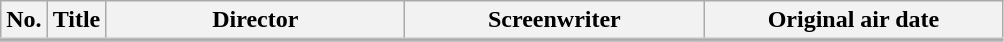<table class="wikitable">
<tr style="border-bottom: 3px solid #C0C0C0;">
<th style="width:1em;">No.</th>
<th>Title</th>
<th style="width:12em;">Director</th>
<th style="width:12em;">Screenwriter</th>
<th style="width:12em;">Original air date</th>
</tr>
<tr>
</tr>
</table>
